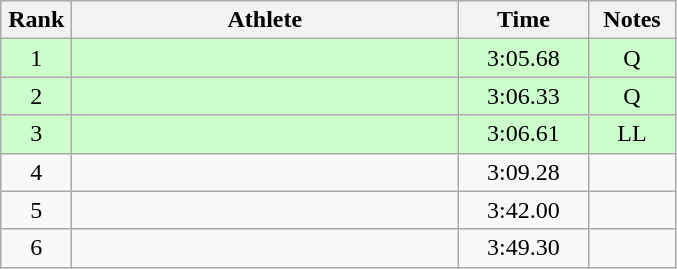<table class=wikitable style="text-align:center">
<tr>
<th width=40>Rank</th>
<th width=250>Athlete</th>
<th width=80>Time</th>
<th width=50>Notes</th>
</tr>
<tr bgcolor="ccffcc">
<td>1</td>
<td align=left></td>
<td>3:05.68</td>
<td>Q</td>
</tr>
<tr bgcolor="ccffcc">
<td>2</td>
<td align=left></td>
<td>3:06.33</td>
<td>Q</td>
</tr>
<tr bgcolor="ccffcc">
<td>3</td>
<td align=left></td>
<td>3:06.61</td>
<td>LL</td>
</tr>
<tr>
<td>4</td>
<td align=left></td>
<td>3:09.28</td>
<td></td>
</tr>
<tr>
<td>5</td>
<td align=left></td>
<td>3:42.00</td>
<td></td>
</tr>
<tr>
<td>6</td>
<td align=left></td>
<td>3:49.30</td>
<td></td>
</tr>
</table>
